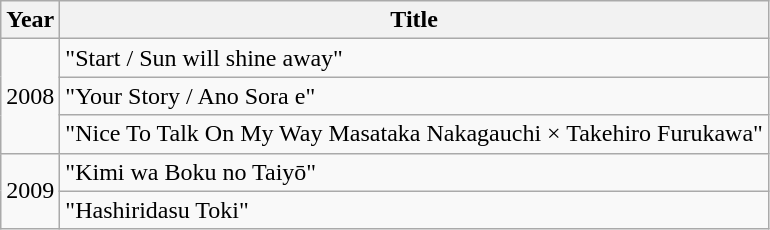<table class="wikitable">
<tr>
<th>Year</th>
<th>Title</th>
</tr>
<tr>
<td rowspan="3">2008</td>
<td>"Start / Sun will shine away"</td>
</tr>
<tr>
<td>"Your Story / Ano Sora e"</td>
</tr>
<tr>
<td>"Nice To Talk On My Way Masataka Nakagauchi × Takehiro Furukawa"</td>
</tr>
<tr>
<td rowspan="2">2009</td>
<td>"Kimi wa Boku no Taiyō"</td>
</tr>
<tr>
<td>"Hashiridasu Toki"</td>
</tr>
</table>
